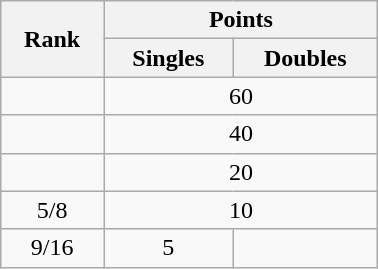<table class="wikitable" style="margin: 1em auto; text-align:center;" width=20%>
<tr>
<th rowspan="2">Rank</th>
<th colspan="2">Points</th>
</tr>
<tr>
<th>Singles</th>
<th>Doubles</th>
</tr>
<tr>
<td></td>
<td colspan="2">60</td>
</tr>
<tr>
<td></td>
<td colspan="2">40</td>
</tr>
<tr>
<td></td>
<td colspan="2">20</td>
</tr>
<tr>
<td>5/8</td>
<td colspan="2">10</td>
</tr>
<tr>
<td>9/16</td>
<td>5</td>
<td></td>
</tr>
</table>
